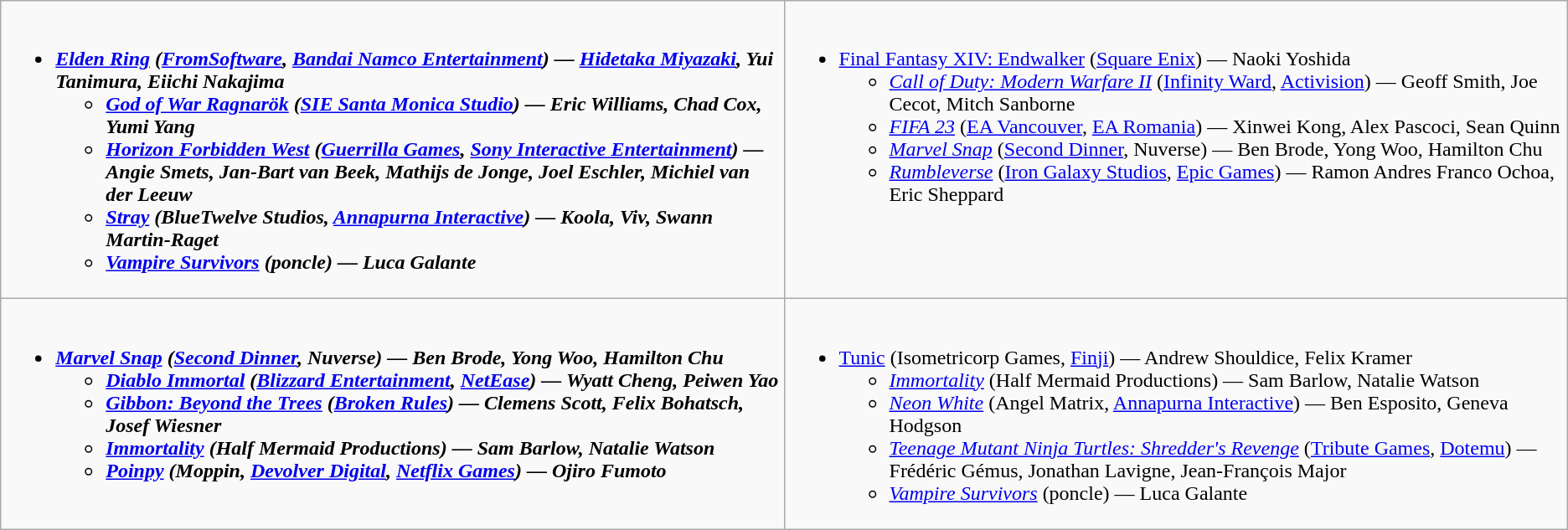<table class="wikitable">
<tr>
<td valign="top" width="50%"><br><ul><li><strong><em><a href='#'>Elden Ring</a><em> (<a href='#'>FromSoftware</a>, <a href='#'>Bandai Namco Entertainment</a>) — <a href='#'>Hidetaka Miyazaki</a>, Yui Tanimura, Eiichi Nakajima<strong><ul><li></em><a href='#'>God of War Ragnarök</a><em> (<a href='#'>SIE Santa Monica Studio</a>) — Eric Williams, Chad Cox, Yumi Yang</li><li></em><a href='#'>Horizon Forbidden West</a><em> (<a href='#'>Guerrilla Games</a>, <a href='#'>Sony Interactive Entertainment</a>) — Angie Smets, Jan-Bart van Beek, Mathijs de Jonge, Joel Eschler, Michiel van der Leeuw</li><li></em><a href='#'>Stray</a><em> (BlueTwelve Studios, <a href='#'>Annapurna Interactive</a>) — Koola, Viv, Swann Martin-Raget</li><li></em><a href='#'>Vampire Survivors</a><em> (poncle) — Luca Galante</li></ul></li></ul></td>
<td valign="top" width="50%"><br><ul><li></em></strong><a href='#'>Final Fantasy XIV: Endwalker</a></em> (<a href='#'>Square Enix</a>) — Naoki Yoshida</strong><ul><li><em><a href='#'>Call of Duty: Modern Warfare II</a></em> (<a href='#'>Infinity Ward</a>, <a href='#'>Activision</a>) — Geoff Smith, Joe Cecot, Mitch Sanborne</li><li><em><a href='#'>FIFA 23</a></em> (<a href='#'>EA Vancouver</a>, <a href='#'>EA Romania</a>) — Xinwei Kong, Alex Pascoci, Sean Quinn</li><li><em><a href='#'>Marvel Snap</a></em> (<a href='#'>Second Dinner</a>, Nuverse) — Ben Brode, Yong Woo, Hamilton Chu</li><li><em><a href='#'>Rumbleverse</a></em> (<a href='#'>Iron Galaxy Studios</a>, <a href='#'>Epic Games</a>) — Ramon Andres Franco Ochoa, Eric Sheppard</li></ul></li></ul></td>
</tr>
<tr>
<td valign="top" width="50%"><br><ul><li><strong><em><a href='#'>Marvel Snap</a><em> (<a href='#'>Second Dinner</a>, Nuverse) — Ben Brode, Yong Woo, Hamilton Chu<strong><ul><li></em><a href='#'>Diablo Immortal</a><em> (<a href='#'>Blizzard Entertainment</a>, <a href='#'>NetEase</a>) — Wyatt Cheng, Peiwen Yao</li><li></em><a href='#'>Gibbon: Beyond the Trees</a><em> (<a href='#'>Broken Rules</a>) — Clemens Scott, Felix Bohatsch, Josef Wiesner</li><li></em><a href='#'>Immortality</a><em> (Half Mermaid Productions) — Sam Barlow, Natalie Watson</li><li></em><a href='#'>Poinpy</a><em> (Moppin, <a href='#'>Devolver Digital</a>, <a href='#'>Netflix Games</a>) — Ojiro Fumoto</li></ul></li></ul></td>
<td valign="top" width="50%"><br><ul><li></em></strong><a href='#'>Tunic</a></em> (Isometricorp Games, <a href='#'>Finji</a>) — Andrew Shouldice, Felix Kramer</strong><ul><li><em><a href='#'>Immortality</a></em> (Half Mermaid Productions) — Sam Barlow, Natalie Watson</li><li><em><a href='#'>Neon White</a></em> (Angel Matrix, <a href='#'>Annapurna Interactive</a>) — Ben Esposito, Geneva Hodgson</li><li><em><a href='#'>Teenage Mutant Ninja Turtles: Shredder's Revenge</a></em> (<a href='#'>Tribute Games</a>, <a href='#'>Dotemu</a>) — Frédéric Gémus, Jonathan Lavigne, Jean-François Major</li><li><em><a href='#'>Vampire Survivors</a></em> (poncle) — Luca Galante</li></ul></li></ul></td>
</tr>
</table>
